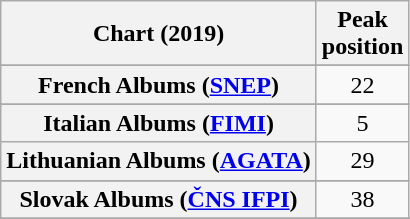<table class="wikitable sortable plainrowheaders" style="text-align:center">
<tr>
<th scope="col">Chart (2019)</th>
<th scope="col">Peak<br>position</th>
</tr>
<tr>
</tr>
<tr>
</tr>
<tr>
</tr>
<tr>
</tr>
<tr>
</tr>
<tr>
</tr>
<tr>
</tr>
<tr>
</tr>
<tr>
</tr>
<tr>
<th scope="row">French Albums (<a href='#'>SNEP</a>)</th>
<td>22</td>
</tr>
<tr>
</tr>
<tr>
</tr>
<tr>
</tr>
<tr>
<th scope="row">Italian Albums (<a href='#'>FIMI</a>)</th>
<td>5</td>
</tr>
<tr>
<th scope="row">Lithuanian Albums (<a href='#'>AGATA</a>)</th>
<td>29</td>
</tr>
<tr>
</tr>
<tr>
</tr>
<tr>
</tr>
<tr>
</tr>
<tr>
</tr>
<tr>
<th scope="row">Slovak Albums (<a href='#'>ČNS IFPI</a>)</th>
<td>38</td>
</tr>
<tr>
</tr>
<tr>
</tr>
<tr>
</tr>
<tr>
</tr>
<tr>
</tr>
<tr>
</tr>
<tr>
</tr>
</table>
